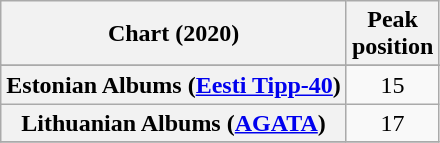<table class="wikitable sortable plainrowheaders" style="text-align:center">
<tr>
<th scope="col">Chart (2020)</th>
<th scope="col">Peak<br>position</th>
</tr>
<tr>
</tr>
<tr>
<th scope="row">Estonian Albums (<a href='#'>Eesti Tipp-40</a>)</th>
<td>15</td>
</tr>
<tr>
<th scope="row">Lithuanian Albums (<a href='#'>AGATA</a>)</th>
<td>17</td>
</tr>
<tr>
</tr>
</table>
